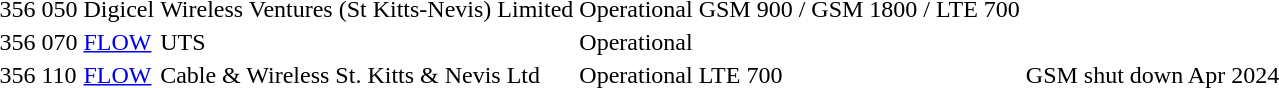<table>
<tr>
<td>356</td>
<td>050</td>
<td>Digicel</td>
<td>Wireless Ventures (St Kitts-Nevis) Limited</td>
<td>Operational</td>
<td>GSM 900 / GSM 1800 / LTE 700</td>
<td></td>
</tr>
<tr>
<td>356</td>
<td>070</td>
<td><a href='#'>FLOW</a></td>
<td>UTS</td>
<td>Operational</td>
<td></td>
<td></td>
</tr>
<tr>
<td>356</td>
<td>110</td>
<td><a href='#'>FLOW</a></td>
<td>Cable & Wireless St. Kitts & Nevis Ltd</td>
<td>Operational</td>
<td>LTE 700</td>
<td>GSM shut down Apr 2024</td>
</tr>
</table>
